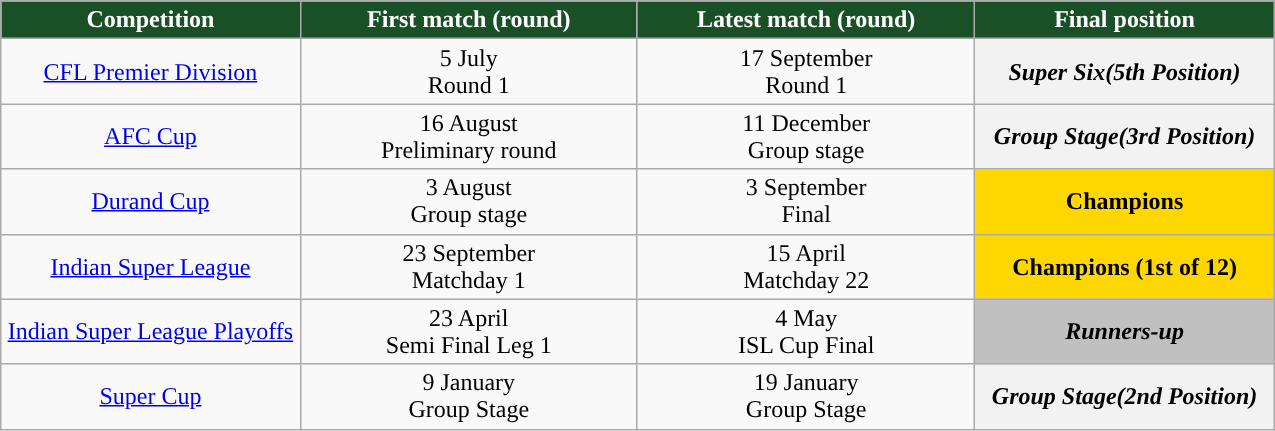<table class="wikitable" style="text-align:center; width:850px;">
<tr>
<th style="text-align:center; width:150px; background:#1A5026; color:#FFFFFF; ">Competition</th>
<th style="text-align:center; width:170px; background:#1A5026; color:#FFFFFF; ">First match (round)</th>
<th style="text-align:center; width:170px; background:#1A5026; color:#FFFFFF; ">Latest match (round)</th>
<th style="text-align:center; width:150px; background:#1A5026; color:#FFFFFF; ">Final position</th>
</tr>
<tr>
<td><a href='#'>CFL Premier Division</a></td>
<td>5 July <br> Round 1</td>
<td>17 September <br> Round 1</td>
<th><em>Super Six(5th Position)</em></th>
</tr>
<tr>
<td style="text-align:center;"><a href='#'>AFC Cup</a></td>
<td>16 August<br>Preliminary round</td>
<td>11 December<br> Group stage</td>
<th><em>Group Stage(3rd Position)</em></th>
</tr>
<tr>
<td style="text-align:center;"><a href='#'>Durand Cup</a></td>
<td>3 August <br> Group stage</td>
<td>3 September <br> Final</td>
<th style="background:Gold"><strong>Champions</strong></th>
</tr>
<tr>
<td style="text-align:center;"><a href='#'>Indian Super League</a></td>
<td>23 September <br> Matchday 1</td>
<td>15 April <br> Matchday 22</td>
<th style="background:Gold"><strong>Champions (1st of 12)</strong></th>
</tr>
<tr>
<td style="text-align:center;"><a href='#'>Indian Super League Playoffs</a></td>
<td>23 April <br> Semi Final Leg 1</td>
<td>4 May <br> ISL Cup Final</td>
<th style="background:Silver"><em>Runners-up</em></th>
</tr>
<tr>
<td style="text-align:center;"><a href='#'>Super Cup</a></td>
<td>9 January<br>Group Stage</td>
<td>19 January<br>Group Stage</td>
<th><em>Group Stage(2nd Position)</em></th>
</tr>
</table>
